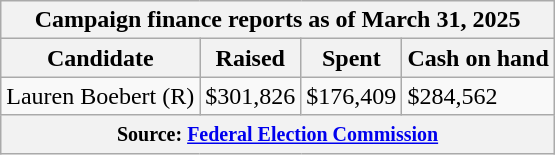<table class="wikitable sortable">
<tr>
<th colspan=4>Campaign finance reports as of March 31, 2025</th>
</tr>
<tr style="text-align:center;">
<th>Candidate</th>
<th>Raised</th>
<th>Spent</th>
<th>Cash on hand</th>
</tr>
<tr>
<td>Lauren Boebert (R)</td>
<td>$301,826</td>
<td>$176,409</td>
<td>$284,562</td>
</tr>
<tr>
<th colspan="4"><small>Source: <a href='#'>Federal Election Commission</a></small></th>
</tr>
</table>
